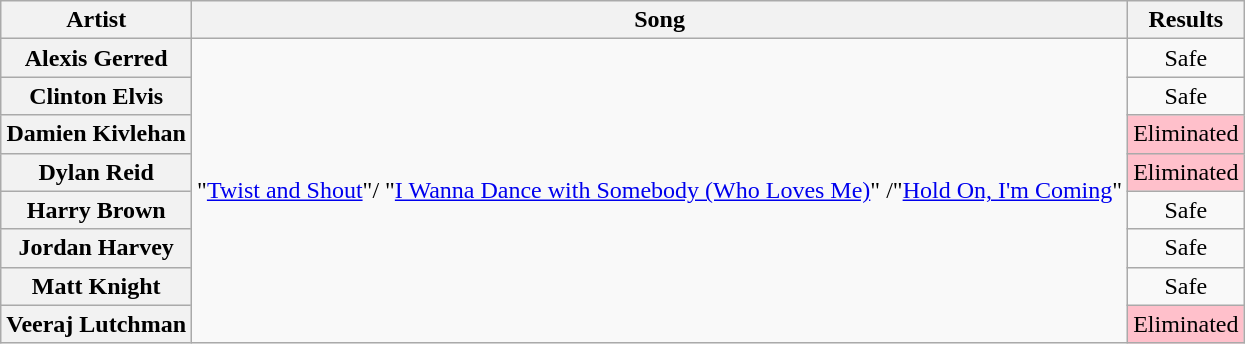<table class="wikitable plainrowheaders" style="text-align:center;">
<tr>
<th scope="col">Artist</th>
<th scope="col">Song</th>
<th scope="col">Results</th>
</tr>
<tr>
<th scope="row">Alexis Gerred</th>
<td rowspan="8">"<a href='#'>Twist and Shout</a>"/ "<a href='#'>I Wanna Dance with Somebody (Who Loves Me)</a>" /"<a href='#'>Hold On, I'm Coming</a>"</td>
<td>Safe</td>
</tr>
<tr>
<th scope="row">Clinton Elvis</th>
<td>Safe</td>
</tr>
<tr>
<th scope="row">Damien Kivlehan</th>
<td style="background:pink;">Eliminated</td>
</tr>
<tr>
<th scope="row">Dylan Reid</th>
<td style="background:pink;">Eliminated</td>
</tr>
<tr>
<th scope="row">Harry Brown</th>
<td>Safe</td>
</tr>
<tr>
<th scope="row">Jordan Harvey</th>
<td>Safe</td>
</tr>
<tr>
<th scope="row">Matt Knight</th>
<td>Safe</td>
</tr>
<tr>
<th scope="row">Veeraj Lutchman</th>
<td style="background:pink;">Eliminated</td>
</tr>
</table>
